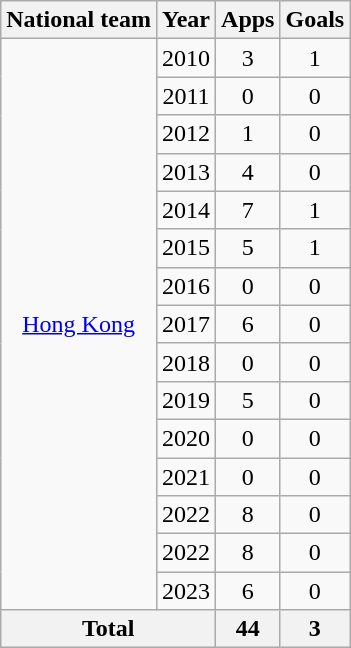<table class="wikitable" style="text-align:center">
<tr>
<th>National team</th>
<th>Year</th>
<th>Apps</th>
<th>Goals</th>
</tr>
<tr>
<td rowspan="15"><a href='#'>Hong Kong</a></td>
<td>2010</td>
<td>3</td>
<td>1</td>
</tr>
<tr>
<td>2011</td>
<td>0</td>
<td>0</td>
</tr>
<tr>
<td>2012</td>
<td>1</td>
<td>0</td>
</tr>
<tr>
<td>2013</td>
<td>4</td>
<td>0</td>
</tr>
<tr>
<td>2014</td>
<td>7</td>
<td>1</td>
</tr>
<tr>
<td>2015</td>
<td>5</td>
<td>1</td>
</tr>
<tr>
<td>2016</td>
<td>0</td>
<td>0</td>
</tr>
<tr>
<td>2017</td>
<td>6</td>
<td>0</td>
</tr>
<tr>
<td>2018</td>
<td>0</td>
<td>0</td>
</tr>
<tr>
<td>2019</td>
<td>5</td>
<td>0</td>
</tr>
<tr>
<td>2020</td>
<td>0</td>
<td>0</td>
</tr>
<tr>
<td>2021</td>
<td>0</td>
<td>0</td>
</tr>
<tr>
<td>2022</td>
<td>8</td>
<td>0</td>
</tr>
<tr>
<td>2022</td>
<td>8</td>
<td>0</td>
</tr>
<tr>
<td>2023</td>
<td>6</td>
<td>0</td>
</tr>
<tr>
<th colspan=2>Total</th>
<th>44</th>
<th>3</th>
</tr>
</table>
